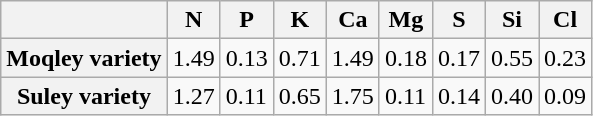<table class="wikitable">
<tr>
<th></th>
<th>N</th>
<th>P</th>
<th>K</th>
<th>Ca</th>
<th>Mg</th>
<th>S</th>
<th>Si</th>
<th>Cl</th>
</tr>
<tr>
<th>Moqley variety</th>
<td>1.49</td>
<td>0.13</td>
<td>0.71</td>
<td>1.49</td>
<td>0.18</td>
<td>0.17</td>
<td>0.55</td>
<td>0.23</td>
</tr>
<tr>
<th>Suley variety</th>
<td>1.27</td>
<td>0.11</td>
<td>0.65</td>
<td>1.75</td>
<td>0.11</td>
<td>0.14</td>
<td>0.40</td>
<td>0.09</td>
</tr>
</table>
